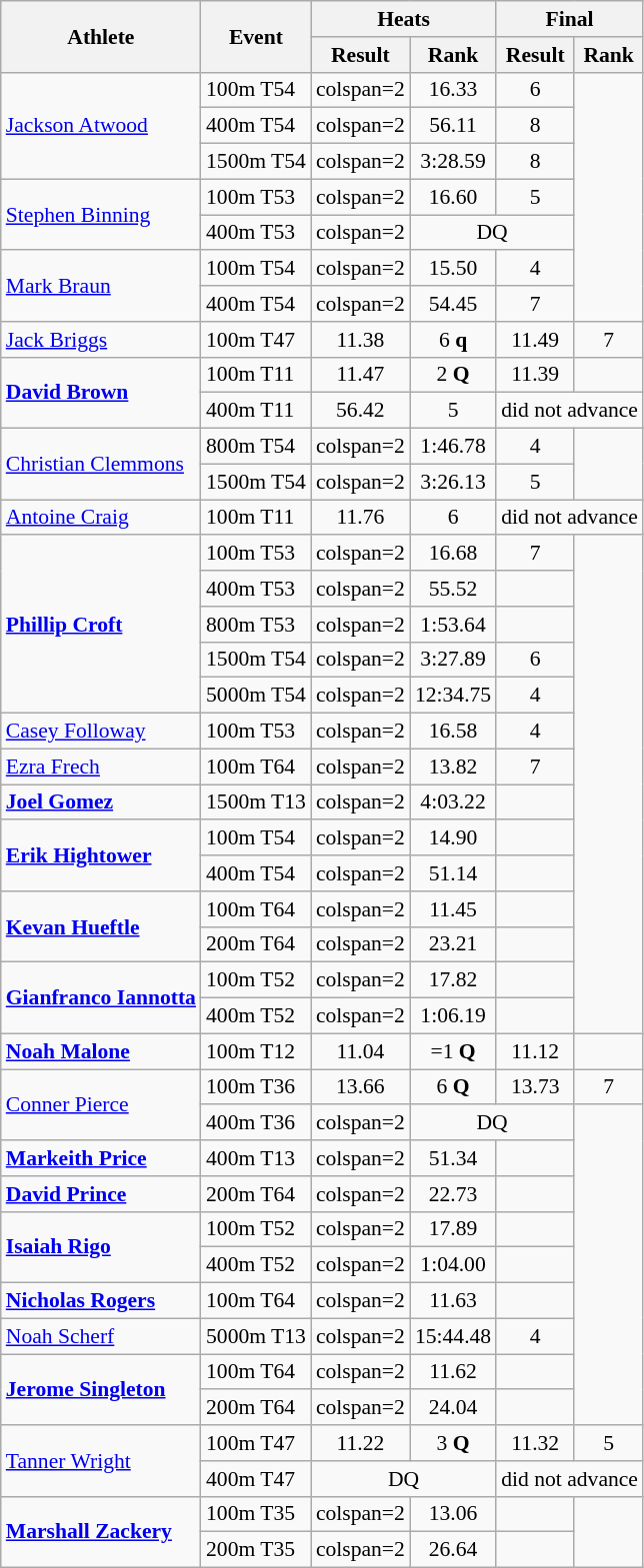<table class=wikitable style="font-size:90%">
<tr>
<th rowspan="2">Athlete</th>
<th rowspan="2">Event</th>
<th colspan="2">Heats</th>
<th colspan="3">Final</th>
</tr>
<tr>
<th>Result</th>
<th>Rank</th>
<th>Result</th>
<th>Rank</th>
</tr>
<tr align=center>
<td align=left rowspan=3><a href='#'>Jackson Atwood</a></td>
<td align=left>100m T54</td>
<td>colspan=2 </td>
<td>16.33</td>
<td>6</td>
</tr>
<tr align=center>
<td align=left>400m T54</td>
<td>colspan=2 </td>
<td>56.11</td>
<td>8</td>
</tr>
<tr align=center>
<td align=left>1500m T54</td>
<td>colspan=2 </td>
<td>3:28.59</td>
<td>8</td>
</tr>
<tr align=center>
<td align=left rowspan=2><a href='#'>Stephen Binning</a></td>
<td align=left>100m T53</td>
<td>colspan=2 </td>
<td>16.60</td>
<td>5</td>
</tr>
<tr align=center>
<td align=left>400m T53</td>
<td>colspan=2 </td>
<td colspan=2>DQ</td>
</tr>
<tr align=center>
<td align=left rowspan=2><a href='#'>Mark Braun</a></td>
<td align=left>100m T54</td>
<td>colspan=2 </td>
<td>15.50</td>
<td>4</td>
</tr>
<tr align=center>
<td align=left>400m T54</td>
<td>colspan=2 </td>
<td>54.45</td>
<td>7</td>
</tr>
<tr align=center>
<td align=left><a href='#'>Jack Briggs</a></td>
<td align=left>100m T47</td>
<td>11.38</td>
<td>6 <strong>q</strong></td>
<td>11.49</td>
<td>7</td>
</tr>
<tr align=center>
<td align=left rowspan=2><strong><a href='#'>David Brown</a></strong></td>
<td align=left>100m T11</td>
<td>11.47</td>
<td>2 <strong>Q</strong></td>
<td>11.39</td>
<td></td>
</tr>
<tr align=center>
<td align=left>400m T11</td>
<td>56.42</td>
<td>5</td>
<td colspan=2>did not advance</td>
</tr>
<tr align=center>
<td align=left rowspan=2><a href='#'>Christian Clemmons</a></td>
<td align=left>800m T54</td>
<td>colspan=2 </td>
<td>1:46.78</td>
<td>4</td>
</tr>
<tr align=center>
<td align=left>1500m T54</td>
<td>colspan=2 </td>
<td>3:26.13</td>
<td>5</td>
</tr>
<tr align=center>
<td align=left><a href='#'>Antoine Craig</a></td>
<td align=left>100m T11</td>
<td>11.76</td>
<td>6</td>
<td colspan=2>did not advance</td>
</tr>
<tr align=center>
<td align=left rowspan=5><strong><a href='#'>Phillip Croft</a></strong></td>
<td align=left>100m T53</td>
<td>colspan=2 </td>
<td>16.68</td>
<td>7</td>
</tr>
<tr align=center>
<td align=left>400m T53</td>
<td>colspan=2 </td>
<td>55.52</td>
<td></td>
</tr>
<tr align=center>
<td align=left>800m T53</td>
<td>colspan=2 </td>
<td>1:53.64</td>
<td></td>
</tr>
<tr align=center>
<td align=left>1500m T54</td>
<td>colspan=2 </td>
<td>3:27.89</td>
<td>6</td>
</tr>
<tr align=center>
<td align=left>5000m T54</td>
<td>colspan=2 </td>
<td>12:34.75</td>
<td>4</td>
</tr>
<tr align=center>
<td align=left><a href='#'>Casey Followay</a></td>
<td align=left>100m T53</td>
<td>colspan=2 </td>
<td>16.58</td>
<td>4</td>
</tr>
<tr align=center>
<td align=left><a href='#'>Ezra Frech</a></td>
<td align=left>100m T64</td>
<td>colspan=2 </td>
<td>13.82</td>
<td>7</td>
</tr>
<tr align=center>
<td align=left><strong><a href='#'>Joel Gomez</a></strong></td>
<td align=left>1500m T13</td>
<td>colspan=2 </td>
<td>4:03.22</td>
<td></td>
</tr>
<tr align=center>
<td align=left rowspan=2><strong><a href='#'>Erik Hightower</a></strong></td>
<td align=left>100m T54</td>
<td>colspan=2 </td>
<td>14.90</td>
<td></td>
</tr>
<tr align=center>
<td align=left>400m T54</td>
<td>colspan=2 </td>
<td>51.14</td>
<td></td>
</tr>
<tr align=center>
<td align=left rowspan=2><strong><a href='#'>Kevan Hueftle</a></strong></td>
<td align=left>100m T64</td>
<td>colspan=2 </td>
<td>11.45</td>
<td></td>
</tr>
<tr align=center>
<td align=left>200m T64</td>
<td>colspan=2 </td>
<td>23.21</td>
<td></td>
</tr>
<tr align=center>
<td align=left rowspan=2><strong><a href='#'>Gianfranco Iannotta</a></strong></td>
<td align=left>100m T52</td>
<td>colspan=2 </td>
<td>17.82</td>
<td></td>
</tr>
<tr align=center>
<td align=left>400m T52</td>
<td>colspan=2 </td>
<td>1:06.19</td>
<td></td>
</tr>
<tr align=center>
<td align=left><strong><a href='#'>Noah Malone</a></strong></td>
<td align=left>100m T12</td>
<td>11.04</td>
<td>=1 <strong>Q</strong></td>
<td>11.12</td>
<td></td>
</tr>
<tr align=center>
<td align=left rowspan=2><a href='#'>Conner Pierce</a></td>
<td align=left>100m T36</td>
<td>13.66</td>
<td>6 <strong>Q</strong></td>
<td>13.73</td>
<td>7</td>
</tr>
<tr align=center>
<td align=left>400m T36</td>
<td>colspan=2 </td>
<td colspan=2>DQ</td>
</tr>
<tr align=center>
<td align=left><strong><a href='#'>Markeith Price</a></strong></td>
<td align=left>400m T13</td>
<td>colspan=2 </td>
<td>51.34</td>
<td></td>
</tr>
<tr align=center>
<td align=left><strong><a href='#'>David Prince</a></strong></td>
<td align=left>200m T64</td>
<td>colspan=2 </td>
<td>22.73</td>
<td></td>
</tr>
<tr align=center>
<td align=left rowspan=2><strong><a href='#'>Isaiah Rigo</a></strong></td>
<td align=left>100m T52</td>
<td>colspan=2 </td>
<td>17.89</td>
<td></td>
</tr>
<tr align=center>
<td align=left>400m T52</td>
<td>colspan=2 </td>
<td>1:04.00</td>
<td></td>
</tr>
<tr align=center>
<td align=left><strong><a href='#'>Nicholas Rogers</a></strong></td>
<td align=left>100m T64</td>
<td>colspan=2 </td>
<td>11.63</td>
<td></td>
</tr>
<tr align=center>
<td align=left><a href='#'>Noah Scherf</a></td>
<td align=left>5000m T13</td>
<td>colspan=2 </td>
<td>15:44.48</td>
<td>4</td>
</tr>
<tr align=center>
<td align=left rowspan=2><strong><a href='#'>Jerome Singleton</a></strong></td>
<td align=left>100m T64</td>
<td>colspan=2 </td>
<td>11.62</td>
<td></td>
</tr>
<tr align=center>
<td align=left>200m T64</td>
<td>colspan=2 </td>
<td>24.04</td>
<td></td>
</tr>
<tr align=center>
<td align=left rowspan=2><a href='#'>Tanner Wright</a></td>
<td align=left>100m T47</td>
<td>11.22</td>
<td>3 <strong>Q</strong></td>
<td>11.32</td>
<td>5</td>
</tr>
<tr align=center>
<td align=left>400m T47</td>
<td colspan=2>DQ</td>
<td colspan=2>did not advance</td>
</tr>
<tr align=center>
<td align=left rowspan=2><strong><a href='#'>Marshall Zackery</a></strong></td>
<td align=left>100m T35</td>
<td>colspan=2 </td>
<td>13.06</td>
<td></td>
</tr>
<tr align=center>
<td align=left>200m T35</td>
<td>colspan=2 </td>
<td>26.64</td>
<td></td>
</tr>
</table>
